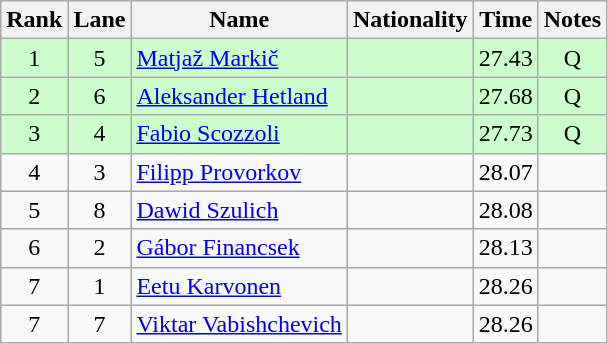<table class="wikitable sortable" style="text-align:center">
<tr>
<th>Rank</th>
<th>Lane</th>
<th>Name</th>
<th>Nationality</th>
<th>Time</th>
<th>Notes</th>
</tr>
<tr bgcolor=ccffcc>
<td>1</td>
<td>5</td>
<td align=left><a href='#'>Matjaž Markič</a></td>
<td align=left></td>
<td>27.43</td>
<td>Q</td>
</tr>
<tr bgcolor=ccffcc>
<td>2</td>
<td>6</td>
<td align=left><a href='#'>Aleksander Hetland</a></td>
<td align=left></td>
<td>27.68</td>
<td>Q</td>
</tr>
<tr bgcolor=ccffcc>
<td>3</td>
<td>4</td>
<td align=left><a href='#'>Fabio Scozzoli</a></td>
<td align=left></td>
<td>27.73</td>
<td>Q</td>
</tr>
<tr>
<td>4</td>
<td>3</td>
<td align=left><a href='#'>Filipp Provorkov</a></td>
<td align=left></td>
<td>28.07</td>
<td></td>
</tr>
<tr>
<td>5</td>
<td>8</td>
<td align=left><a href='#'>Dawid Szulich</a></td>
<td align=left></td>
<td>28.08</td>
<td></td>
</tr>
<tr>
<td>6</td>
<td>2</td>
<td align=left><a href='#'>Gábor Financsek</a></td>
<td align=left></td>
<td>28.13</td>
<td></td>
</tr>
<tr>
<td>7</td>
<td>1</td>
<td align=left><a href='#'>Eetu Karvonen</a></td>
<td align=left></td>
<td>28.26</td>
<td></td>
</tr>
<tr>
<td>7</td>
<td>7</td>
<td align=left><a href='#'>Viktar Vabishchevich</a></td>
<td align=left></td>
<td>28.26</td>
<td></td>
</tr>
</table>
